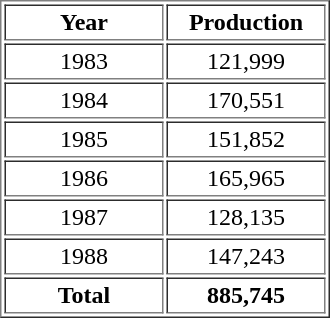<table border="1" cellpadding="2">
<tr>
<td width="100pt" align="center"><strong>Year</strong></td>
<td width="100pt" align="center"><strong>Production</strong></td>
</tr>
<tr>
<td align="center">1983</td>
<td align="center">121,999</td>
</tr>
<tr>
<td align="center">1984</td>
<td align="center">170,551</td>
</tr>
<tr>
<td align="center">1985</td>
<td align="center">151,852</td>
</tr>
<tr>
<td align="center">1986</td>
<td align="center">165,965</td>
</tr>
<tr>
<td align="center">1987</td>
<td align="center">128,135</td>
</tr>
<tr>
<td align="center">1988</td>
<td align="center">147,243</td>
</tr>
<tr>
<td align="center"><strong>Total</strong></td>
<td align="center"><strong>885,745</strong></td>
</tr>
</table>
